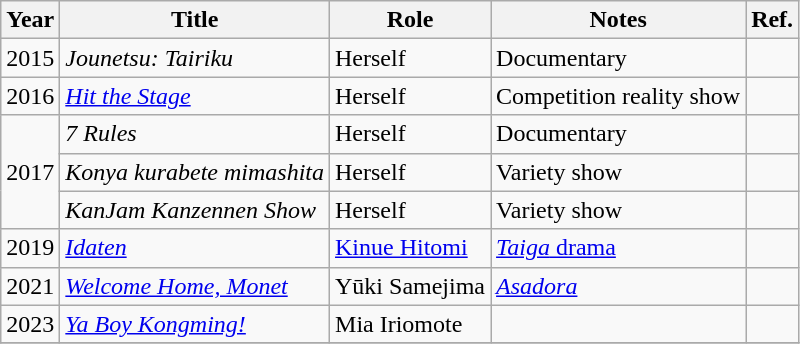<table class="wikitable sortable">
<tr>
<th>Year</th>
<th>Title</th>
<th>Role</th>
<th class="unsortable">Notes</th>
<th class="unsortable">Ref.</th>
</tr>
<tr>
<td>2015</td>
<td><em>Jounetsu: Tairiku</em></td>
<td>Herself</td>
<td>Documentary</td>
<td></td>
</tr>
<tr>
<td>2016</td>
<td><em><a href='#'>Hit the Stage</a></em></td>
<td>Herself</td>
<td>Competition reality show</td>
<td></td>
</tr>
<tr>
<td rowspan="3">2017</td>
<td><em>7 Rules</em></td>
<td>Herself</td>
<td>Documentary</td>
<td></td>
</tr>
<tr>
<td><em>Konya kurabete mimashita</em></td>
<td>Herself</td>
<td>Variety show</td>
<td></td>
</tr>
<tr>
<td><em>KanJam Kanzennen Show</em></td>
<td>Herself</td>
<td>Variety show</td>
<td></td>
</tr>
<tr>
<td>2019</td>
<td><em><a href='#'>Idaten</a></em></td>
<td><a href='#'>Kinue Hitomi</a></td>
<td><a href='#'><em>Taiga</em> drama</a></td>
<td></td>
</tr>
<tr>
<td>2021</td>
<td><em><a href='#'>Welcome Home, Monet</a></em></td>
<td>Yūki Samejima</td>
<td><em><a href='#'>Asadora</a></em></td>
<td></td>
</tr>
<tr>
<td>2023</td>
<td><em><a href='#'>Ya Boy Kongming!</a></em></td>
<td>Mia Iriomote</td>
<td></td>
<td></td>
</tr>
<tr>
</tr>
</table>
